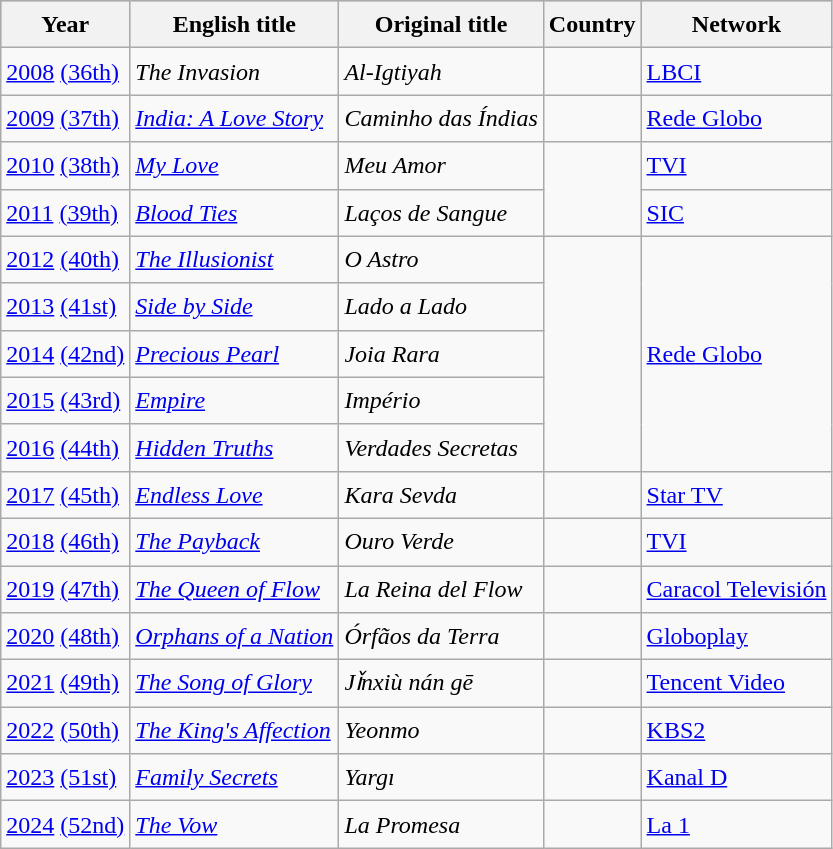<table class="wikitable" style="font-size:1.00em; line-height:1.5em;">
<tr style="background:#b0c4de; text-align:center;">
<th>Year</th>
<th>English title</th>
<th>Original title</th>
<th>Country</th>
<th>Network</th>
</tr>
<tr>
<td><a href='#'>2008</a> <a href='#'>(36th)</a></td>
<td><em>The Invasion</em></td>
<td><em>Al-Igtiyah</em></td>
<td></td>
<td><a href='#'>LBCI</a></td>
</tr>
<tr>
<td><a href='#'>2009</a> <a href='#'>(37th)</a></td>
<td><em><a href='#'>India: A Love Story</a></em></td>
<td><em>Caminho das Índias</em></td>
<td></td>
<td><a href='#'>Rede Globo</a></td>
</tr>
<tr>
<td><a href='#'>2010</a> <a href='#'>(38th)</a></td>
<td><em><a href='#'>My Love</a></em></td>
<td><em>Meu Amor</em></td>
<td rowspan=2></td>
<td><a href='#'>TVI</a></td>
</tr>
<tr>
<td><a href='#'>2011</a> <a href='#'>(39th)</a></td>
<td><em><a href='#'>Blood Ties</a></em></td>
<td><em>Laços de Sangue</em></td>
<td><a href='#'>SIC</a></td>
</tr>
<tr>
<td><a href='#'>2012</a> <a href='#'>(40th)</a></td>
<td><em><a href='#'>The Illusionist</a></em></td>
<td><em>O Astro</em></td>
<td rowspan=5></td>
<td rowspan="5"><a href='#'>Rede Globo</a></td>
</tr>
<tr>
<td><a href='#'>2013</a> <a href='#'>(41st)</a></td>
<td><em><a href='#'>Side by Side</a></em></td>
<td><em>Lado a Lado</em></td>
</tr>
<tr>
<td><a href='#'>2014</a> <a href='#'>(42nd)</a></td>
<td><em><a href='#'>Precious Pearl</a></em></td>
<td><em>Joia Rara</em></td>
</tr>
<tr>
<td><a href='#'>2015</a> <a href='#'>(43rd)</a></td>
<td><em><a href='#'>Empire</a></em></td>
<td><em>Império</em></td>
</tr>
<tr>
<td><a href='#'>2016</a> <a href='#'>(44th)</a></td>
<td><em><a href='#'>Hidden Truths</a></em></td>
<td><em>Verdades Secretas</em></td>
</tr>
<tr>
<td><a href='#'>2017</a> <a href='#'>(45th)</a></td>
<td><em><a href='#'>Endless Love</a></em></td>
<td><em>Kara Sevda</em></td>
<td></td>
<td><a href='#'>Star TV</a></td>
</tr>
<tr>
<td><a href='#'>2018</a> <a href='#'>(46th)</a></td>
<td><em><a href='#'>The Payback</a></em></td>
<td><em>Ouro Verde</em></td>
<td></td>
<td><a href='#'>TVI</a></td>
</tr>
<tr>
<td><a href='#'>2019</a> <a href='#'>(47th)</a></td>
<td><em><a href='#'>The Queen of Flow</a></em></td>
<td><em>La Reina del Flow</em></td>
<td></td>
<td><a href='#'>Caracol Televisión</a></td>
</tr>
<tr>
<td><a href='#'>2020</a> <a href='#'>(48th)</a></td>
<td><em><a href='#'>Orphans of a Nation</a></em></td>
<td><em>Órfãos da Terra</em></td>
<td></td>
<td><a href='#'>Globoplay</a></td>
</tr>
<tr>
<td><a href='#'>2021</a> <a href='#'>(49th)</a></td>
<td><em><a href='#'>The Song of Glory</a></em></td>
<td><em>Jǐnxiù nán gē</em></td>
<td></td>
<td><a href='#'>Tencent Video</a></td>
</tr>
<tr>
<td><a href='#'>2022</a> <a href='#'>(50th)</a></td>
<td><em><a href='#'>The King's Affection</a></em></td>
<td><em>Yeonmo</em></td>
<td></td>
<td><a href='#'>KBS2</a></td>
</tr>
<tr>
<td><a href='#'>2023</a> <a href='#'>(51st)</a></td>
<td><em><a href='#'>Family Secrets</a></em></td>
<td><em>Yargı</em></td>
<td></td>
<td><a href='#'>Kanal D</a></td>
</tr>
<tr>
<td><a href='#'>2024</a> <a href='#'>(52nd)</a></td>
<td><em><a href='#'>The Vow</a></em></td>
<td><em>La Promesa</em></td>
<td></td>
<td><a href='#'>La 1</a></td>
</tr>
</table>
